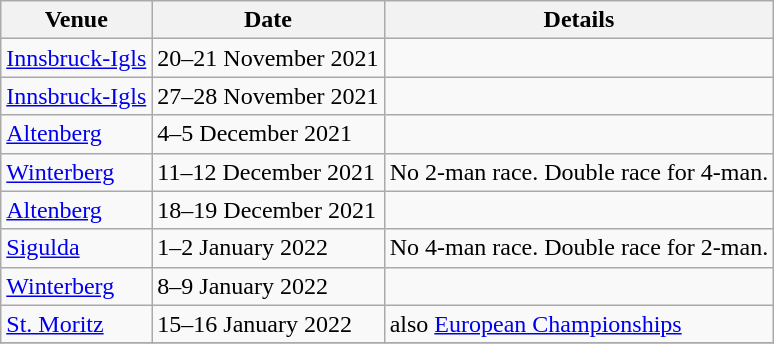<table class="wikitable">
<tr>
<th>Venue</th>
<th>Date</th>
<th>Details</th>
</tr>
<tr>
<td> <a href='#'>Innsbruck-Igls</a></td>
<td>20–21 November 2021</td>
<td></td>
</tr>
<tr>
<td> <a href='#'>Innsbruck-Igls</a></td>
<td>27–28 November 2021</td>
<td></td>
</tr>
<tr>
<td> <a href='#'>Altenberg</a></td>
<td>4–5 December 2021</td>
<td></td>
</tr>
<tr>
<td> <a href='#'>Winterberg</a></td>
<td>11–12 December 2021</td>
<td>No 2-man race. Double race for 4-man.</td>
</tr>
<tr>
<td> <a href='#'>Altenberg</a></td>
<td>18–19 December 2021</td>
<td></td>
</tr>
<tr>
<td> <a href='#'>Sigulda</a></td>
<td>1–2 January 2022</td>
<td>No 4-man race. Double race for 2-man.</td>
</tr>
<tr>
<td> <a href='#'>Winterberg</a></td>
<td>8–9 January 2022</td>
<td></td>
</tr>
<tr>
<td> <a href='#'>St. Moritz</a></td>
<td>15–16 January 2022</td>
<td>also <a href='#'>European Championships</a></td>
</tr>
<tr>
</tr>
</table>
